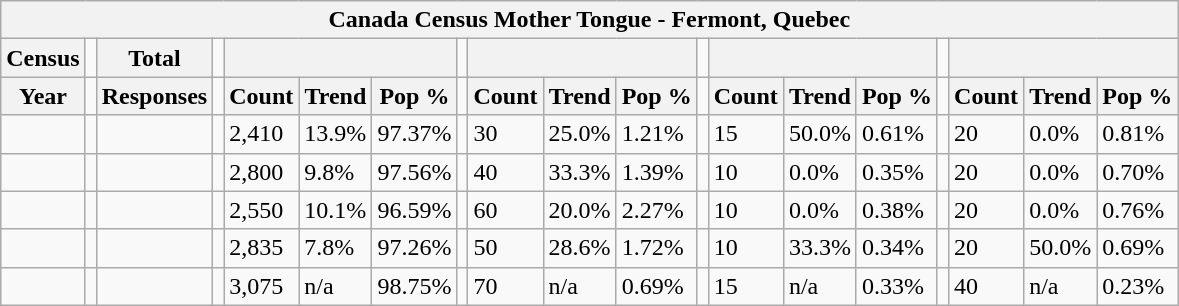<table class="wikitable">
<tr>
<th colspan="19">Canada Census Mother Tongue - Fermont, Quebec</th>
</tr>
<tr>
<th>Census</th>
<td></td>
<th>Total</th>
<td colspan="1"></td>
<th colspan="3"></th>
<td colspan="1"></td>
<th colspan="3"></th>
<td colspan="1"></td>
<th colspan="3"></th>
<td colspan="1"></td>
<th colspan="3"></th>
</tr>
<tr>
<th>Year</th>
<td></td>
<th>Responses</th>
<td></td>
<th>Count</th>
<th>Trend</th>
<th>Pop %</th>
<td></td>
<th>Count</th>
<th>Trend</th>
<th>Pop %</th>
<td></td>
<th>Count</th>
<th>Trend</th>
<th>Pop %</th>
<td></td>
<th>Count</th>
<th>Trend</th>
<th>Pop %</th>
</tr>
<tr>
<td></td>
<td></td>
<td></td>
<td></td>
<td>2,410</td>
<td> 13.9%</td>
<td>97.37%</td>
<td></td>
<td>30</td>
<td> 25.0%</td>
<td>1.21%</td>
<td></td>
<td>15</td>
<td> 50.0%</td>
<td>0.61%</td>
<td></td>
<td>20</td>
<td> 0.0%</td>
<td>0.81%</td>
</tr>
<tr>
<td></td>
<td></td>
<td></td>
<td></td>
<td>2,800</td>
<td> 9.8%</td>
<td>97.56%</td>
<td></td>
<td>40</td>
<td> 33.3%</td>
<td>1.39%</td>
<td></td>
<td>10</td>
<td> 0.0%</td>
<td>0.35%</td>
<td></td>
<td>20</td>
<td> 0.0%</td>
<td>0.70%</td>
</tr>
<tr>
<td></td>
<td></td>
<td></td>
<td></td>
<td>2,550</td>
<td> 10.1%</td>
<td>96.59%</td>
<td></td>
<td>60</td>
<td> 20.0%</td>
<td>2.27%</td>
<td></td>
<td>10</td>
<td> 0.0%</td>
<td>0.38%</td>
<td></td>
<td>20</td>
<td> 0.0%</td>
<td>0.76%</td>
</tr>
<tr>
<td></td>
<td></td>
<td></td>
<td></td>
<td>2,835</td>
<td> 7.8%</td>
<td>97.26%</td>
<td></td>
<td>50</td>
<td> 28.6%</td>
<td>1.72%</td>
<td></td>
<td>10</td>
<td> 33.3%</td>
<td>0.34%</td>
<td></td>
<td>20</td>
<td> 50.0%</td>
<td>0.69%</td>
</tr>
<tr>
<td></td>
<td></td>
<td></td>
<td></td>
<td>3,075</td>
<td>n/a</td>
<td>98.75%</td>
<td></td>
<td>70</td>
<td>n/a</td>
<td>0.69%</td>
<td></td>
<td>15</td>
<td>n/a</td>
<td>0.33%</td>
<td></td>
<td>40</td>
<td>n/a</td>
<td>0.23%</td>
</tr>
</table>
